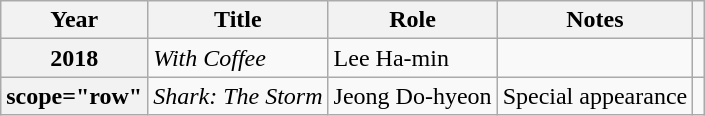<table class="wikitable  plainrowheaders">
<tr>
<th scope="col">Year</th>
<th scope="col">Title</th>
<th scope="col">Role</th>
<th>Notes</th>
<th scope="col" class="unsortable"></th>
</tr>
<tr>
<th scope="row">2018</th>
<td><em>With Coffee</em></td>
<td>Lee Ha-min</td>
<td></td>
<td></td>
</tr>
<tr>
<th>scope="row" </th>
<td><em> Shark: The Storm</em></td>
<td>Jeong Do-hyeon</td>
<td>Special appearance</td>
<td></td>
</tr>
</table>
